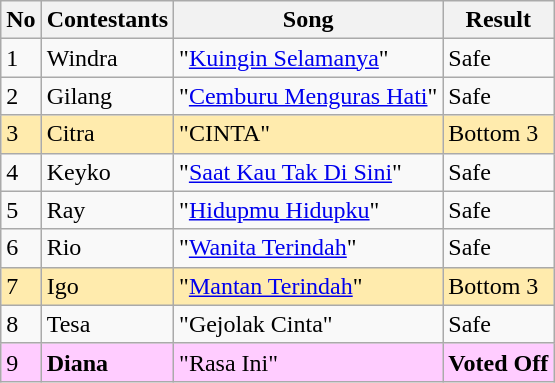<table class="wikitable">
<tr>
<th>No</th>
<th>Contestants</th>
<th>Song </th>
<th>Result</th>
</tr>
<tr>
<td>1</td>
<td>Windra</td>
<td>"<a href='#'>Kuingin Selamanya</a>" </td>
<td>Safe</td>
</tr>
<tr>
<td>2</td>
<td>Gilang</td>
<td>"<a href='#'>Cemburu Menguras Hati</a>" </td>
<td>Safe</td>
</tr>
<tr bgcolor="ffebad">
<td>3</td>
<td>Citra</td>
<td>"CINTA" </td>
<td>Bottom 3</td>
</tr>
<tr>
<td>4</td>
<td>Keyko</td>
<td>"<a href='#'>Saat Kau Tak Di Sini</a>" </td>
<td>Safe</td>
</tr>
<tr>
<td>5</td>
<td>Ray</td>
<td>"<a href='#'>Hidupmu Hidupku</a>" </td>
<td>Safe</td>
</tr>
<tr>
<td>6</td>
<td>Rio</td>
<td>"<a href='#'>Wanita Terindah</a>" </td>
<td>Safe</td>
</tr>
<tr bgcolor="ffebad">
<td>7</td>
<td>Igo</td>
<td>"<a href='#'>Mantan Terindah</a>" </td>
<td>Bottom 3</td>
</tr>
<tr>
<td>8</td>
<td>Tesa</td>
<td>"Gejolak Cinta" </td>
<td>Safe</td>
</tr>
<tr bgcolor="ffccff">
<td>9</td>
<td><strong>Diana</strong></td>
<td>"Rasa Ini" </td>
<td><strong>Voted Off</strong></td>
</tr>
</table>
